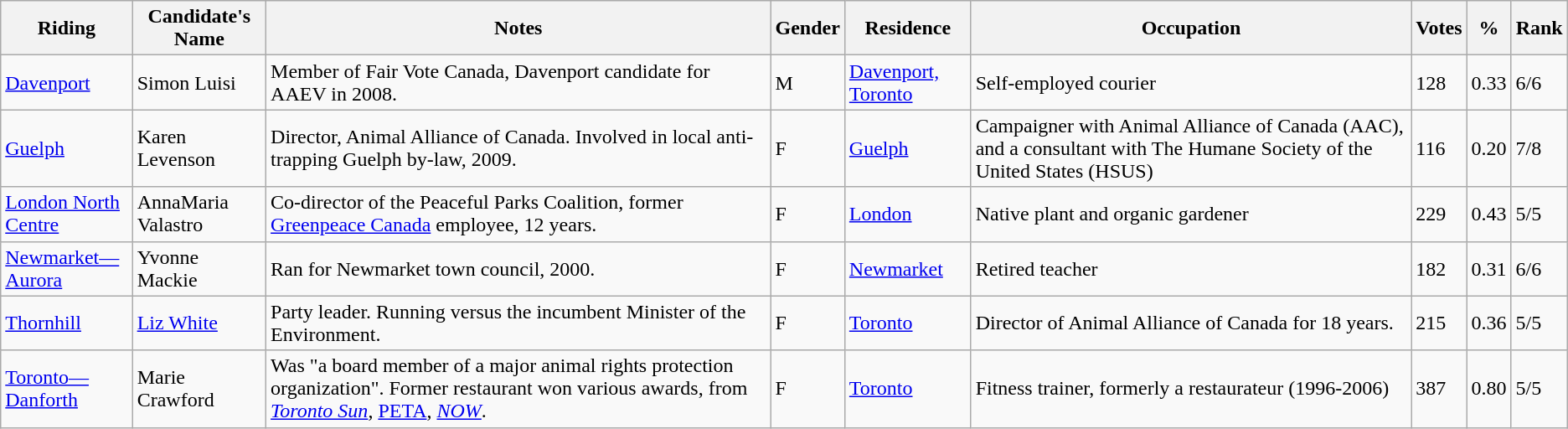<table class="wikitable">
<tr>
<th>Riding<br></th>
<th>Candidate's Name</th>
<th>Notes</th>
<th>Gender</th>
<th>Residence</th>
<th>Occupation</th>
<th>Votes</th>
<th>%</th>
<th>Rank</th>
</tr>
<tr>
<td><a href='#'>Davenport</a></td>
<td>Simon Luisi</td>
<td>Member of Fair Vote Canada, Davenport candidate for AAEV in 2008.</td>
<td>M</td>
<td><a href='#'>Davenport, Toronto</a></td>
<td>Self-employed courier</td>
<td>128</td>
<td>0.33</td>
<td>6/6</td>
</tr>
<tr>
<td><a href='#'>Guelph</a></td>
<td>Karen Levenson</td>
<td>Director, Animal Alliance of Canada. Involved in local anti-trapping Guelph by-law, 2009.</td>
<td>F</td>
<td><a href='#'>Guelph</a></td>
<td>Campaigner with Animal Alliance of Canada (AAC), and a consultant with The Humane Society of the United States (HSUS)</td>
<td>116</td>
<td>0.20</td>
<td>7/8</td>
</tr>
<tr>
<td><a href='#'>London North Centre</a></td>
<td>AnnaMaria Valastro</td>
<td>Co-director of the Peaceful Parks Coalition, former <a href='#'>Greenpeace Canada</a> employee, 12 years.</td>
<td>F</td>
<td><a href='#'>London</a></td>
<td>Native plant and organic gardener</td>
<td>229</td>
<td>0.43</td>
<td>5/5</td>
</tr>
<tr>
<td><a href='#'>Newmarket—Aurora</a></td>
<td>Yvonne Mackie</td>
<td>Ran for Newmarket town council, 2000.</td>
<td>F</td>
<td><a href='#'>Newmarket</a></td>
<td>Retired teacher</td>
<td>182</td>
<td>0.31</td>
<td>6/6</td>
</tr>
<tr>
<td><a href='#'>Thornhill</a></td>
<td><a href='#'>Liz White</a></td>
<td>Party leader. Running versus the incumbent Minister of the Environment.</td>
<td>F</td>
<td><a href='#'>Toronto</a></td>
<td>Director of Animal Alliance of Canada for 18 years.</td>
<td>215</td>
<td>0.36</td>
<td>5/5</td>
</tr>
<tr>
<td><a href='#'>Toronto—Danforth</a></td>
<td>Marie Crawford</td>
<td>Was "a board member of a major animal rights protection organization". Former restaurant won various awards, from <em><a href='#'>Toronto Sun</a></em>, <a href='#'>PETA</a>, <em><a href='#'>NOW</a></em>.</td>
<td>F</td>
<td><a href='#'>Toronto</a></td>
<td>Fitness trainer, formerly a restaurateur (1996-2006)</td>
<td>387</td>
<td>0.80</td>
<td>5/5</td>
</tr>
</table>
